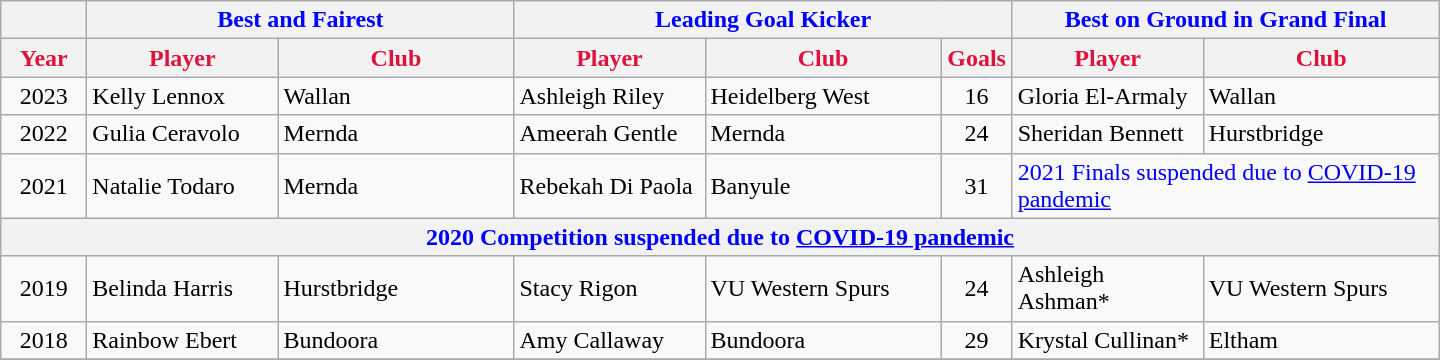<table class="wikitable">
<tr>
<th style="color:blue"></th>
<th style="color:blue" colspan="2">Best and Fairest</th>
<th style="color:blue" colspan="3">Leading Goal Kicker</th>
<th style="color:blue" colspan="2">Best on Ground in Grand Final</th>
</tr>
<tr>
<th style="color:crimson; width:50px;">Year</th>
<th style="color:crimson; width:120px;">Player</th>
<th style="color:crimson; width:150px;">Club</th>
<th style="color:crimson; width:120px;">Player</th>
<th style="color:crimson; width:150px;">Club</th>
<th style="color:crimson; width:40px;">Goals</th>
<th style="color:crimson; width:120px;">Player</th>
<th style="color:crimson; width:150px;">Club</th>
</tr>
<tr>
<td style="text-align:center;">2023</td>
<td>Kelly Lennox</td>
<td>Wallan</td>
<td>Ashleigh Riley</td>
<td>Heidelberg West</td>
<td style="text-align:center;">16</td>
<td>Gloria El-Armaly</td>
<td>Wallan</td>
</tr>
<tr>
<td style="text-align:center;">2022</td>
<td>Gulia Ceravolo</td>
<td>Mernda</td>
<td>Ameerah Gentle</td>
<td>Mernda</td>
<td style="text-align:center;">24</td>
<td>Sheridan Bennett</td>
<td>Hurstbridge</td>
</tr>
<tr>
<td style="text-align:center;">2021</td>
<td>Natalie Todaro</td>
<td>Mernda</td>
<td>Rebekah Di Paola</td>
<td>Banyule</td>
<td style="text-align:center;">31</td>
<td style="color:blue" colspan="2">2021 Finals suspended due to <a href='#'>COVID-19 pandemic</a></td>
</tr>
<tr>
<th style="color:blue" colspan="8">2020 Competition suspended due to <a href='#'>COVID-19 pandemic</a></th>
</tr>
<tr>
<td style="text-align:center;">2019</td>
<td>Belinda Harris</td>
<td>Hurstbridge</td>
<td>Stacy Rigon</td>
<td>VU Western Spurs</td>
<td style="text-align:center;">24</td>
<td>Ashleigh Ashman*</td>
<td>VU Western Spurs</td>
</tr>
<tr>
<td style="text-align:center;">2018</td>
<td>Rainbow Ebert</td>
<td>Bundoora</td>
<td>Amy Callaway</td>
<td>Bundoora</td>
<td style="text-align:center;">29</td>
<td>Krystal Cullinan*</td>
<td>Eltham</td>
</tr>
<tr>
</tr>
</table>
